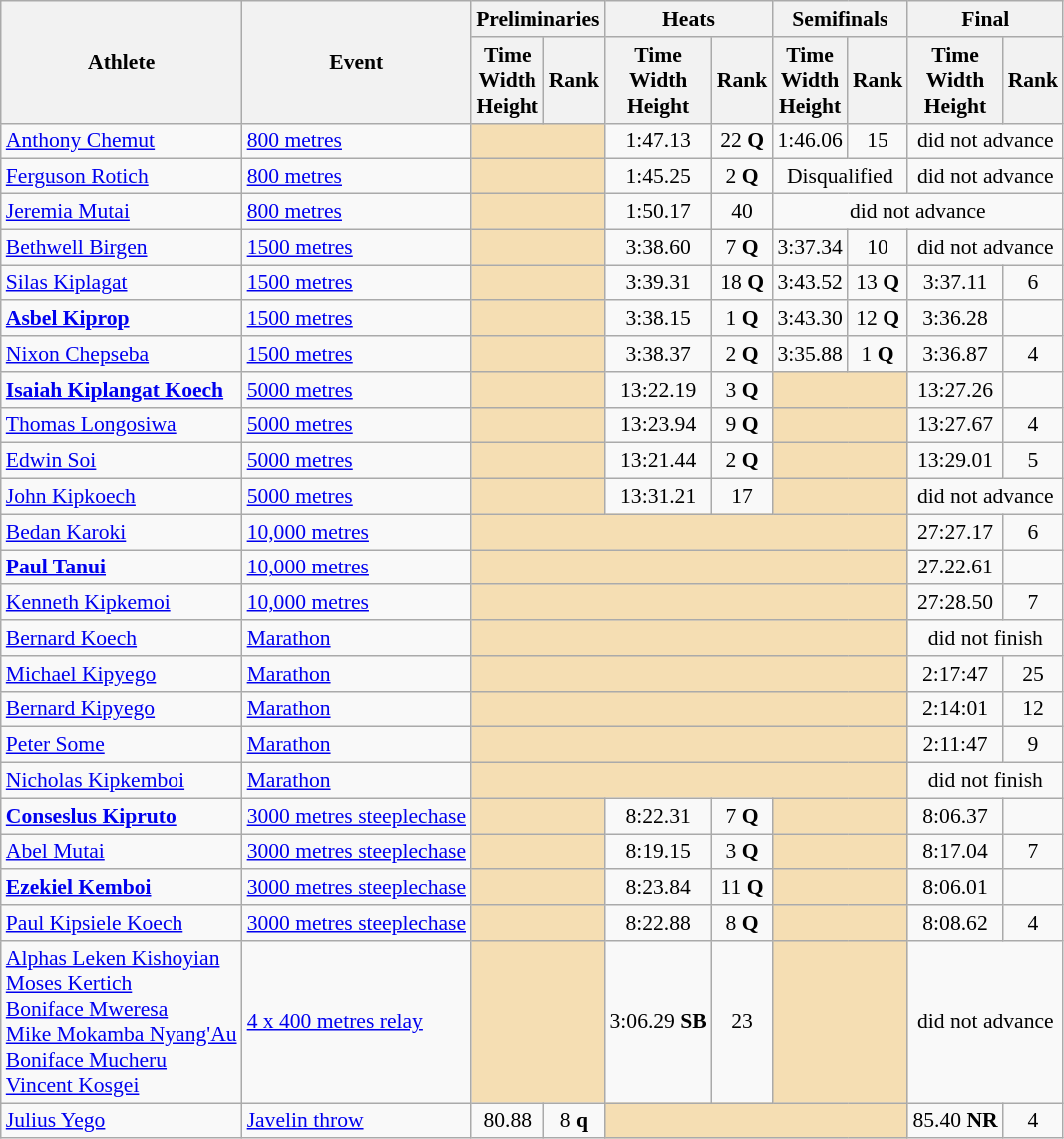<table class=wikitable style="font-size:90%;">
<tr>
<th rowspan="2">Athlete</th>
<th rowspan="2">Event</th>
<th colspan="2">Preliminaries</th>
<th colspan="2">Heats</th>
<th colspan="2">Semifinals</th>
<th colspan="2">Final</th>
</tr>
<tr>
<th>Time<br>Width<br>Height</th>
<th>Rank</th>
<th>Time<br>Width<br>Height</th>
<th>Rank</th>
<th>Time<br>Width<br>Height</th>
<th>Rank</th>
<th>Time<br>Width<br>Height</th>
<th>Rank</th>
</tr>
<tr style="border-top: single;">
<td><a href='#'>Anthony Chemut</a></td>
<td><a href='#'>800 metres</a></td>
<td colspan= 2 bgcolor="wheat"></td>
<td align=center>1:47.13</td>
<td align=center>22 <strong>Q</strong></td>
<td align=center>1:46.06</td>
<td align=center>15</td>
<td align=center colspan=2>did not advance</td>
</tr>
<tr>
<td><a href='#'>Ferguson Rotich</a></td>
<td><a href='#'>800 metres</a></td>
<td colspan= 2 bgcolor="wheat"></td>
<td align=center>1:45.25</td>
<td align=center>2 <strong>Q</strong></td>
<td align=center colspan=2>Disqualified</td>
<td align=center colspan=2>did not advance</td>
</tr>
<tr>
<td><a href='#'>Jeremia Mutai</a></td>
<td><a href='#'>800 metres</a></td>
<td colspan= 2 bgcolor="wheat"></td>
<td align=center>1:50.17</td>
<td align=center>40</td>
<td align=center colspan=4>did not advance</td>
</tr>
<tr style="border-top: single;">
<td><a href='#'>Bethwell Birgen</a></td>
<td><a href='#'>1500 metres</a></td>
<td colspan= 2 bgcolor="wheat"></td>
<td align=center>3:38.60</td>
<td align=center>7 <strong>Q</strong></td>
<td align=center>3:37.34</td>
<td align=center>10</td>
<td align=center colspan=2>did not advance</td>
</tr>
<tr style="border-top: single;">
<td><a href='#'>Silas Kiplagat</a></td>
<td><a href='#'>1500 metres</a></td>
<td colspan= 2 bgcolor="wheat"></td>
<td align=center>3:39.31</td>
<td align=center>18 <strong>Q</strong></td>
<td align=center>3:43.52</td>
<td align=center>13 <strong>Q</strong></td>
<td align=center>3:37.11</td>
<td align=center>6</td>
</tr>
<tr>
<td><strong><a href='#'>Asbel Kiprop</a></strong></td>
<td><a href='#'>1500 metres</a></td>
<td colspan= 2 bgcolor="wheat"></td>
<td align=center>3:38.15</td>
<td align=center>1 <strong>Q</strong></td>
<td align=center>3:43.30</td>
<td align=center>12 <strong>Q</strong></td>
<td align=center>3:36.28</td>
<td align=center></td>
</tr>
<tr>
<td><a href='#'>Nixon Chepseba</a></td>
<td><a href='#'>1500 metres</a></td>
<td colspan= 2 bgcolor="wheat"></td>
<td align=center>3:38.37</td>
<td align=center>2 <strong>Q</strong></td>
<td align=center>3:35.88</td>
<td align=center>1 <strong>Q</strong></td>
<td align=center>3:36.87</td>
<td align=center>4</td>
</tr>
<tr style="border-top: single;">
<td><strong><a href='#'>Isaiah Kiplangat Koech</a></strong></td>
<td><a href='#'>5000 metres</a></td>
<td colspan=2 bgcolor="wheat"></td>
<td align=center>13:22.19</td>
<td align=center>3 <strong>Q</strong></td>
<td colspan=2 bgcolor="wheat"></td>
<td align=center>13:27.26</td>
<td align=center></td>
</tr>
<tr>
<td><a href='#'>Thomas Longosiwa</a></td>
<td><a href='#'>5000 metres</a></td>
<td colspan=2 bgcolor="wheat"></td>
<td align=center>13:23.94</td>
<td align=center>9 <strong>Q</strong></td>
<td colspan=2 bgcolor="wheat"></td>
<td align=center>13:27.67</td>
<td align=center>4</td>
</tr>
<tr>
<td><a href='#'>Edwin Soi</a></td>
<td><a href='#'>5000 metres</a></td>
<td colspan=2 bgcolor="wheat"></td>
<td align=center>13:21.44</td>
<td align=center>2 <strong>Q</strong></td>
<td colspan=2 bgcolor="wheat"></td>
<td align=center>13:29.01</td>
<td align=center>5</td>
</tr>
<tr>
<td><a href='#'>John Kipkoech</a></td>
<td><a href='#'>5000 metres</a></td>
<td colspan=2 bgcolor="wheat"></td>
<td align=center>13:31.21</td>
<td align=center>17</td>
<td colspan=2 bgcolor="wheat"></td>
<td align=center colspan=2>did not advance</td>
</tr>
<tr style="border-top: single;">
<td><a href='#'>Bedan Karoki</a></td>
<td><a href='#'>10,000 metres</a></td>
<td colspan= 6 bgcolor="wheat"></td>
<td align=center>27:27.17</td>
<td align=center>6</td>
</tr>
<tr>
<td><strong><a href='#'>Paul Tanui</a></strong></td>
<td><a href='#'>10,000 metres</a></td>
<td colspan= 6 bgcolor="wheat"></td>
<td align=center>27.22.61</td>
<td align=center></td>
</tr>
<tr>
<td><a href='#'>Kenneth Kipkemoi</a></td>
<td><a href='#'>10,000 metres</a></td>
<td colspan= 6 bgcolor="wheat"></td>
<td align=center>27:28.50</td>
<td align=center>7</td>
</tr>
<tr>
<td><a href='#'>Bernard Koech</a></td>
<td><a href='#'>Marathon</a></td>
<td colspan= 6 bgcolor="wheat"></td>
<td align=center colspan=2>did not finish</td>
</tr>
<tr>
<td><a href='#'>Michael Kipyego</a></td>
<td><a href='#'>Marathon</a></td>
<td colspan= 6 bgcolor="wheat"></td>
<td align=center>2:17:47</td>
<td align=center>25</td>
</tr>
<tr>
<td><a href='#'>Bernard Kipyego</a></td>
<td><a href='#'>Marathon</a></td>
<td colspan= 6 bgcolor="wheat"></td>
<td align=center>2:14:01</td>
<td align=center>12</td>
</tr>
<tr>
<td><a href='#'>Peter Some</a></td>
<td><a href='#'>Marathon</a></td>
<td colspan= 6 bgcolor="wheat"></td>
<td align=center>2:11:47</td>
<td align=center>9</td>
</tr>
<tr>
<td><a href='#'>Nicholas Kipkemboi</a></td>
<td><a href='#'>Marathon</a></td>
<td colspan= 6 bgcolor="wheat"></td>
<td align=center colspan=2>did not finish</td>
</tr>
<tr style="border-top: single;">
<td><strong><a href='#'>Conseslus Kipruto</a></strong></td>
<td><a href='#'>3000 metres steeplechase</a></td>
<td colspan= 2 bgcolor="wheat"></td>
<td align=center>8:22.31</td>
<td align=center>7 <strong>Q</strong></td>
<td colspan= 2 bgcolor="wheat"></td>
<td align=center>8:06.37</td>
<td align=center></td>
</tr>
<tr>
<td><a href='#'>Abel Mutai</a></td>
<td><a href='#'>3000 metres steeplechase</a></td>
<td colspan= 2 bgcolor="wheat"></td>
<td align=center>8:19.15</td>
<td align=center>3 <strong>Q</strong></td>
<td colspan= 2 bgcolor="wheat"></td>
<td align=center>8:17.04</td>
<td align=center>7</td>
</tr>
<tr>
<td><strong><a href='#'>Ezekiel Kemboi</a></strong></td>
<td><a href='#'>3000 metres steeplechase</a></td>
<td colspan= 2 bgcolor="wheat"></td>
<td align=center>8:23.84</td>
<td align=center>11 <strong>Q</strong></td>
<td colspan= 2 bgcolor="wheat"></td>
<td align=center>8:06.01</td>
<td align=center></td>
</tr>
<tr>
<td><a href='#'>Paul Kipsiele Koech</a></td>
<td><a href='#'>3000 metres steeplechase</a></td>
<td colspan= 2 bgcolor="wheat"></td>
<td align=center>8:22.88</td>
<td align=center>8 <strong>Q</strong></td>
<td colspan= 2 bgcolor="wheat"></td>
<td align=center>8:08.62</td>
<td align=center>4</td>
</tr>
<tr>
<td><a href='#'>Alphas Leken Kishoyian</a><br><a href='#'>Moses Kertich</a><br><a href='#'>Boniface Mweresa</a><br><a href='#'>Mike Mokamba Nyang'Au</a><br><a href='#'>Boniface Mucheru</a><br><a href='#'>Vincent Kosgei</a></td>
<td><a href='#'>4 x 400 metres relay</a></td>
<td colspan= 2 bgcolor="wheat"></td>
<td align=center>3:06.29 <strong>SB</strong></td>
<td align=center>23</td>
<td colspan= 2 bgcolor="wheat"></td>
<td align=center colspan=2>did not advance</td>
</tr>
<tr style="border-top: single;">
<td><a href='#'>Julius Yego</a></td>
<td><a href='#'>Javelin throw</a></td>
<td align=center>80.88</td>
<td align=center>8 <strong>q</strong></td>
<td colspan=4 bgcolor="wheat"></td>
<td align=center>85.40 <strong>NR</strong></td>
<td align=center>4</td>
</tr>
</table>
